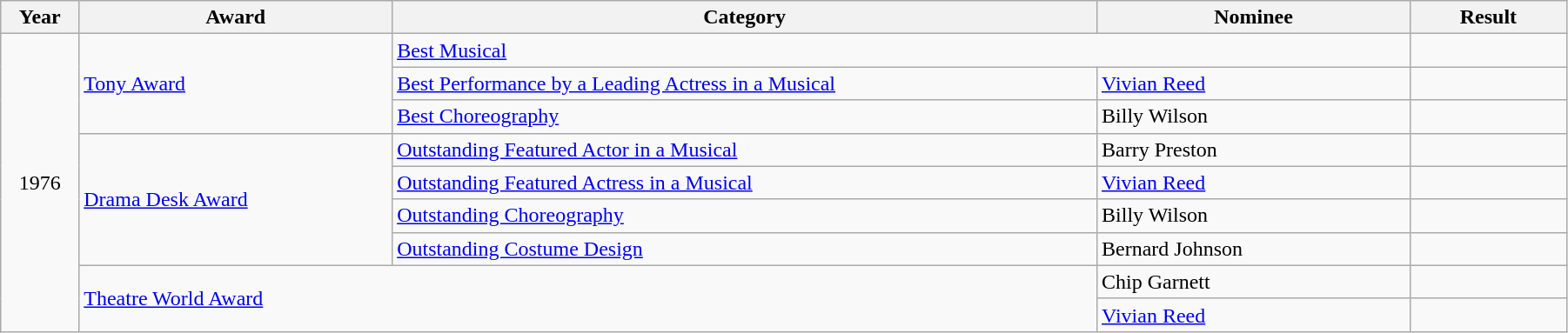<table class="wikitable" width="95%">
<tr>
<th width="5%">Year</th>
<th width="20%">Award</th>
<th width="45%">Category</th>
<th width="20%">Nominee</th>
<th width="10%">Result</th>
</tr>
<tr>
<td rowspan="9" align="center">1976</td>
<td rowspan="3"><a href='#'>Tony Award</a></td>
<td colspan="2"><a href='#'>Best Musical</a></td>
<td></td>
</tr>
<tr>
<td><a href='#'>Best Performance by a Leading Actress in a Musical</a></td>
<td><a href='#'>Vivian Reed</a></td>
<td></td>
</tr>
<tr>
<td><a href='#'>Best Choreography</a></td>
<td>Billy Wilson</td>
<td></td>
</tr>
<tr>
<td rowspan="4"><a href='#'>Drama Desk Award</a></td>
<td><a href='#'>Outstanding Featured Actor in a Musical</a></td>
<td>Barry Preston</td>
<td></td>
</tr>
<tr>
<td><a href='#'>Outstanding Featured Actress in a Musical</a></td>
<td><a href='#'>Vivian Reed</a></td>
<td></td>
</tr>
<tr>
<td><a href='#'>Outstanding Choreography</a></td>
<td>Billy Wilson</td>
<td></td>
</tr>
<tr>
<td><a href='#'>Outstanding Costume Design</a></td>
<td>Bernard Johnson</td>
<td></td>
</tr>
<tr>
<td rowspan="2" colspan="2"><a href='#'>Theatre World Award</a></td>
<td>Chip Garnett</td>
<td></td>
</tr>
<tr>
<td><a href='#'>Vivian Reed</a></td>
<td></td>
</tr>
</table>
